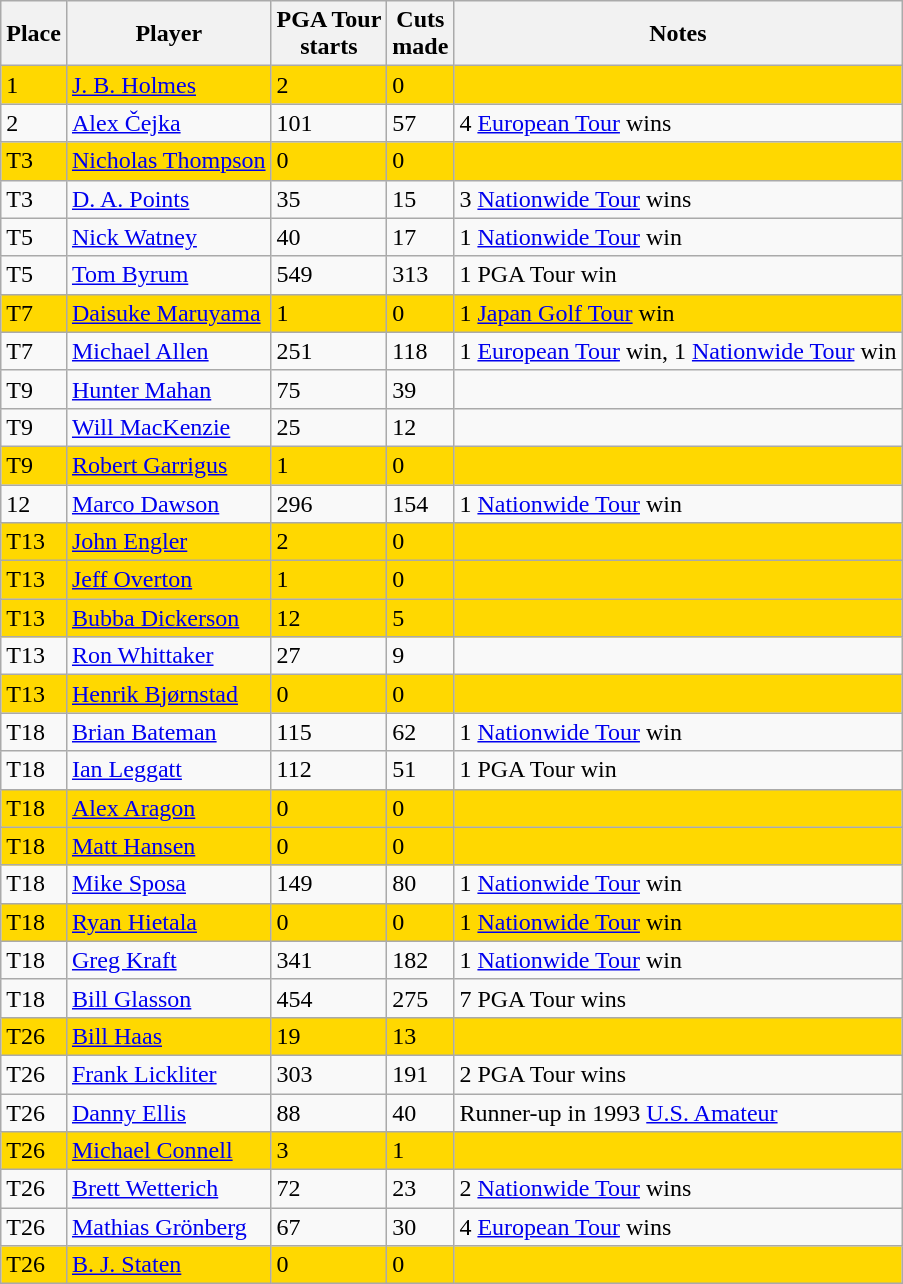<table class="sortable wikitable">
<tr>
<th>Place</th>
<th>Player</th>
<th>PGA Tour<br>starts</th>
<th>Cuts<br>made</th>
<th>Notes</th>
</tr>
<tr style="background:#FFD800;">
<td>1</td>
<td> <a href='#'>J. B. Holmes</a></td>
<td>2</td>
<td>0</td>
<td></td>
</tr>
<tr>
<td>2</td>
<td> <a href='#'>Alex Čejka</a></td>
<td>101</td>
<td>57</td>
<td>4 <a href='#'>European Tour</a> wins</td>
</tr>
<tr style="background:#FFD800;">
<td>T3</td>
<td> <a href='#'>Nicholas Thompson</a></td>
<td>0</td>
<td>0</td>
<td></td>
</tr>
<tr>
<td>T3</td>
<td> <a href='#'>D. A. Points</a></td>
<td>35</td>
<td>15</td>
<td>3 <a href='#'>Nationwide Tour</a> wins</td>
</tr>
<tr>
<td>T5</td>
<td> <a href='#'>Nick Watney</a></td>
<td>40</td>
<td>17</td>
<td>1 <a href='#'>Nationwide Tour</a> win</td>
</tr>
<tr>
<td>T5</td>
<td> <a href='#'>Tom Byrum</a></td>
<td>549</td>
<td>313</td>
<td>1 PGA Tour win</td>
</tr>
<tr style="background:#FFD800;">
<td>T7</td>
<td> <a href='#'>Daisuke Maruyama</a></td>
<td>1</td>
<td>0</td>
<td>1 <a href='#'>Japan Golf Tour</a> win</td>
</tr>
<tr>
<td>T7</td>
<td> <a href='#'>Michael Allen</a></td>
<td>251</td>
<td>118</td>
<td>1 <a href='#'>European Tour</a> win, 1 <a href='#'>Nationwide Tour</a> win</td>
</tr>
<tr>
<td>T9</td>
<td> <a href='#'>Hunter Mahan</a></td>
<td>75</td>
<td>39</td>
<td></td>
</tr>
<tr>
<td>T9</td>
<td> <a href='#'>Will MacKenzie</a></td>
<td>25</td>
<td>12</td>
<td></td>
</tr>
<tr style="background:#FFD800;">
<td>T9</td>
<td> <a href='#'>Robert Garrigus</a></td>
<td>1</td>
<td>0</td>
<td></td>
</tr>
<tr>
<td>12</td>
<td> <a href='#'>Marco Dawson</a></td>
<td>296</td>
<td>154</td>
<td>1 <a href='#'>Nationwide Tour</a> win</td>
</tr>
<tr style="background:#FFD800;">
<td>T13</td>
<td> <a href='#'>John Engler</a></td>
<td>2</td>
<td>0</td>
<td></td>
</tr>
<tr style="background:#FFD800;">
<td>T13</td>
<td> <a href='#'>Jeff Overton</a></td>
<td>1</td>
<td>0</td>
<td></td>
</tr>
<tr style="background:#FFD800;">
<td>T13</td>
<td> <a href='#'>Bubba Dickerson</a></td>
<td>12</td>
<td>5</td>
<td></td>
</tr>
<tr>
<td>T13</td>
<td> <a href='#'>Ron Whittaker</a></td>
<td>27</td>
<td>9</td>
<td></td>
</tr>
<tr style="background:#FFD800;">
<td>T13</td>
<td> <a href='#'>Henrik Bjørnstad</a></td>
<td>0</td>
<td>0</td>
<td></td>
</tr>
<tr>
<td>T18</td>
<td> <a href='#'>Brian Bateman</a></td>
<td>115</td>
<td>62</td>
<td>1 <a href='#'>Nationwide Tour</a> win</td>
</tr>
<tr>
<td>T18</td>
<td> <a href='#'>Ian Leggatt</a></td>
<td>112</td>
<td>51</td>
<td>1 PGA Tour win</td>
</tr>
<tr style="background:#FFD800;">
<td>T18</td>
<td> <a href='#'>Alex Aragon</a></td>
<td>0</td>
<td>0</td>
<td></td>
</tr>
<tr style="background:#FFD800;">
<td>T18</td>
<td> <a href='#'>Matt Hansen</a></td>
<td>0</td>
<td>0</td>
<td></td>
</tr>
<tr>
<td>T18</td>
<td> <a href='#'>Mike Sposa</a></td>
<td>149</td>
<td>80</td>
<td>1 <a href='#'>Nationwide Tour</a> win</td>
</tr>
<tr style="background:#FFD800;">
<td>T18</td>
<td> <a href='#'>Ryan Hietala</a></td>
<td>0</td>
<td>0</td>
<td>1 <a href='#'>Nationwide Tour</a> win</td>
</tr>
<tr>
<td>T18</td>
<td> <a href='#'>Greg Kraft</a></td>
<td>341</td>
<td>182</td>
<td>1 <a href='#'>Nationwide Tour</a> win</td>
</tr>
<tr>
<td>T18</td>
<td> <a href='#'>Bill Glasson</a></td>
<td>454</td>
<td>275</td>
<td>7 PGA Tour wins</td>
</tr>
<tr style="background:#FFD800;">
<td>T26</td>
<td> <a href='#'>Bill Haas</a></td>
<td>19</td>
<td>13</td>
<td></td>
</tr>
<tr>
<td>T26</td>
<td> <a href='#'>Frank Lickliter</a></td>
<td>303</td>
<td>191</td>
<td>2 PGA Tour wins</td>
</tr>
<tr>
<td>T26</td>
<td> <a href='#'>Danny Ellis</a></td>
<td>88</td>
<td>40</td>
<td>Runner-up in 1993 <a href='#'>U.S. Amateur</a></td>
</tr>
<tr style="background:#FFD800;">
<td>T26</td>
<td> <a href='#'>Michael Connell</a></td>
<td>3</td>
<td>1</td>
<td></td>
</tr>
<tr>
<td>T26</td>
<td> <a href='#'>Brett Wetterich</a></td>
<td>72</td>
<td>23</td>
<td>2 <a href='#'>Nationwide Tour</a> wins</td>
</tr>
<tr>
<td>T26</td>
<td> <a href='#'>Mathias Grönberg</a></td>
<td>67</td>
<td>30</td>
<td>4 <a href='#'>European Tour</a> wins</td>
</tr>
<tr style="background:#FFD800;">
<td>T26</td>
<td> <a href='#'>B. J. Staten</a></td>
<td>0</td>
<td>0</td>
<td></td>
</tr>
</table>
